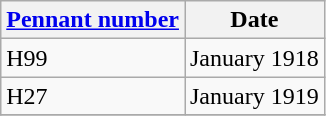<table class="wikitable" style="text-align:left">
<tr>
<th scope="col"><a href='#'>Pennant number</a></th>
<th>Date</th>
</tr>
<tr>
<td scope="row">H99</td>
<td>January 1918</td>
</tr>
<tr>
<td scope="row">H27</td>
<td>January 1919</td>
</tr>
<tr>
</tr>
</table>
